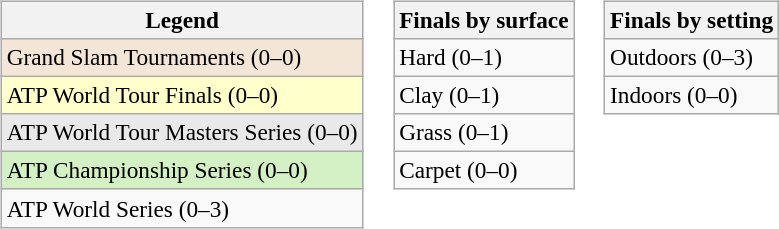<table>
<tr valign=top>
<td><br><table class=wikitable style=font-size:97%>
<tr>
<th>Legend</th>
</tr>
<tr style="background:#f3e6d7;">
<td>Grand Slam Tournaments (0–0)</td>
</tr>
<tr style="background:#ffc;">
<td>ATP World Tour Finals (0–0)</td>
</tr>
<tr style="background:#e9e9e9;">
<td>ATP World Tour Masters Series (0–0)</td>
</tr>
<tr style="background:#d4f1c5;">
<td>ATP Championship Series (0–0)</td>
</tr>
<tr>
<td>ATP World Series (0–3)</td>
</tr>
</table>
</td>
<td><br><table class=wikitable style=font-size:97%>
<tr>
<th>Finals by surface</th>
</tr>
<tr>
<td>Hard (0–1)</td>
</tr>
<tr>
<td>Clay (0–1)</td>
</tr>
<tr>
<td>Grass (0–1)</td>
</tr>
<tr>
<td>Carpet (0–0)</td>
</tr>
</table>
</td>
<td><br><table class=wikitable style=font-size:97%>
<tr>
<th>Finals by setting</th>
</tr>
<tr>
<td>Outdoors (0–3)</td>
</tr>
<tr>
<td>Indoors (0–0)</td>
</tr>
</table>
</td>
</tr>
</table>
